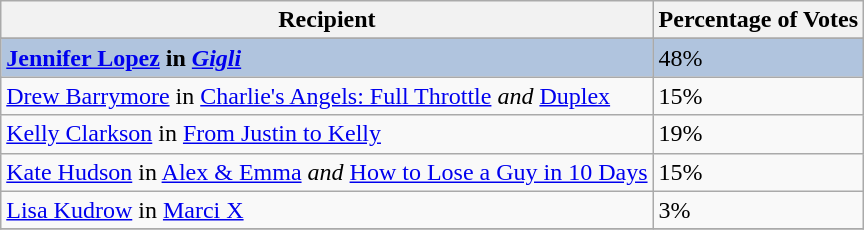<table class="wikitable sortable plainrowheaders" align="centre">
<tr>
<th>Recipient</th>
<th>Percentage of Votes</th>
</tr>
<tr>
</tr>
<tr style="background:#B0C4DE;">
<td><strong><a href='#'>Jennifer Lopez</a> in <em><a href='#'>Gigli</a><strong><em></td>
<td></strong>48%<strong></td>
</tr>
<tr>
<td><a href='#'>Drew Barrymore</a> in </em><a href='#'>Charlie's Angels: Full Throttle</a><em> and </em><a href='#'>Duplex</a><em></td>
<td>15%</td>
</tr>
<tr>
<td><a href='#'>Kelly Clarkson</a> in </em><a href='#'>From Justin to Kelly</a><em></td>
<td>19%</td>
</tr>
<tr>
<td><a href='#'>Kate Hudson</a> in </em><a href='#'>Alex & Emma</a><em> and </em><a href='#'>How to Lose a Guy in 10 Days</a><em></td>
<td>15%</td>
</tr>
<tr>
<td><a href='#'>Lisa Kudrow</a> in </em><a href='#'>Marci X</a><em></td>
<td>3%</td>
</tr>
<tr>
</tr>
</table>
